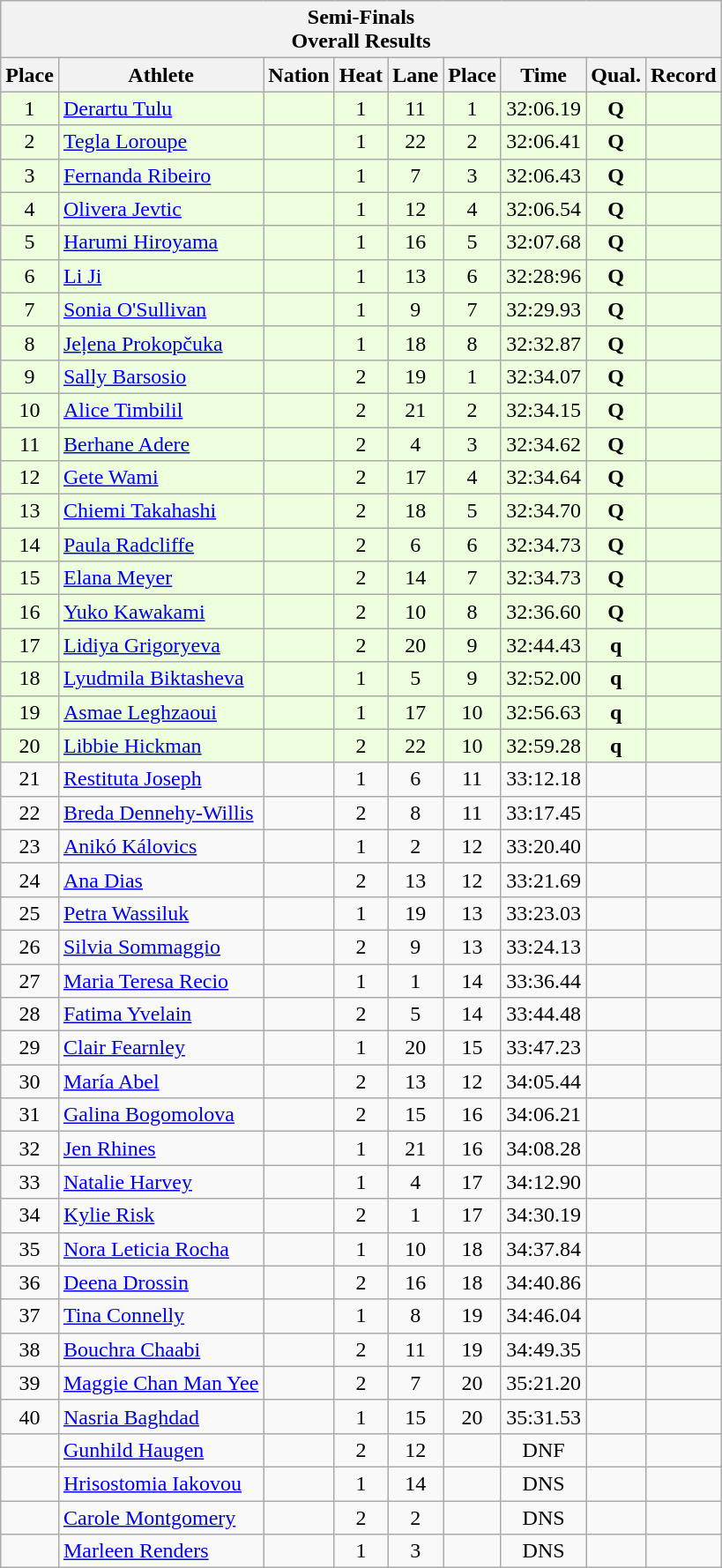<table class="wikitable sortable">
<tr>
<th colspan=9>Semi-Finals <br> Overall Results</th>
</tr>
<tr>
<th>Place</th>
<th>Athlete</th>
<th>Nation</th>
<th>Heat</th>
<th>Lane</th>
<th>Place</th>
<th>Time</th>
<th>Qual.</th>
<th>Record</th>
</tr>
<tr bgcolor = "eeffdd">
<td align="center">1</td>
<td align="left"><a href='#'>Derartu Tulu</a></td>
<td align="left"></td>
<td align="center">1</td>
<td align="center">11</td>
<td align="center">1</td>
<td align="center">32:06.19</td>
<td align="center"><strong>Q</strong></td>
<td align="center"></td>
</tr>
<tr bgcolor = "eeffdd">
<td align="center">2</td>
<td align="left"><a href='#'>Tegla Loroupe</a></td>
<td align="left"></td>
<td align="center">1</td>
<td align="center">22</td>
<td align="center">2</td>
<td align="center">32:06.41</td>
<td align="center"><strong>Q</strong></td>
<td align="center"></td>
</tr>
<tr bgcolor = "eeffdd">
<td align="center">3</td>
<td align="left"><a href='#'>Fernanda Ribeiro</a></td>
<td align="left"></td>
<td align="center">1</td>
<td align="center">7</td>
<td align="center">3</td>
<td align="center">32:06.43</td>
<td align="center"><strong>Q</strong></td>
<td align="center"></td>
</tr>
<tr bgcolor = "eeffdd">
<td align="center">4</td>
<td align="left"><a href='#'>Olivera Jevtic</a></td>
<td align="left"></td>
<td align="center">1</td>
<td align="center">12</td>
<td align="center">4</td>
<td align="center">32:06.54</td>
<td align="center"><strong>Q</strong></td>
<td align="center"></td>
</tr>
<tr bgcolor = "eeffdd">
<td align="center">5</td>
<td align="left"><a href='#'>Harumi Hiroyama</a></td>
<td align="left"></td>
<td align="center">1</td>
<td align="center">16</td>
<td align="center">5</td>
<td align="center">32:07.68</td>
<td align="center"><strong>Q</strong></td>
<td align="center"></td>
</tr>
<tr bgcolor = "eeffdd">
<td align="center">6</td>
<td align="left"><a href='#'>Li Ji</a></td>
<td align="left"></td>
<td align="center">1</td>
<td align="center">13</td>
<td align="center">6</td>
<td align="center">32:28:96</td>
<td align="center"><strong>Q</strong></td>
<td align="center"></td>
</tr>
<tr bgcolor = "eeffdd">
<td align="center">7</td>
<td align="left"><a href='#'>Sonia O'Sullivan</a></td>
<td align="left"></td>
<td align="center">1</td>
<td align="center">9</td>
<td align="center">7</td>
<td align="center">32:29.93</td>
<td align="center"><strong>Q</strong></td>
<td align="center"></td>
</tr>
<tr bgcolor = "eeffdd">
<td align="center">8</td>
<td align="left"><a href='#'>Jeļena Prokopčuka</a></td>
<td align="left"></td>
<td align="center">1</td>
<td align="center">18</td>
<td align="center">8</td>
<td align="center">32:32.87</td>
<td align="center"><strong>Q</strong></td>
<td align="center"></td>
</tr>
<tr bgcolor = "eeffdd">
<td align="center">9</td>
<td align="left"><a href='#'>Sally Barsosio</a></td>
<td align="left"></td>
<td align="center">2</td>
<td align="center">19</td>
<td align="center">1</td>
<td align="center">32:34.07</td>
<td align="center"><strong>Q</strong></td>
<td align="center"></td>
</tr>
<tr bgcolor = "eeffdd">
<td align="center">10</td>
<td align="left"><a href='#'>Alice Timbilil</a></td>
<td align="left"></td>
<td align="center">2</td>
<td align="center">21</td>
<td align="center">2</td>
<td align="center">32:34.15</td>
<td align="center"><strong>Q</strong></td>
<td align="center"></td>
</tr>
<tr bgcolor = "eeffdd">
<td align="center">11</td>
<td align="left"><a href='#'>Berhane Adere</a></td>
<td align="left"></td>
<td align="center">2</td>
<td align="center">4</td>
<td align="center">3</td>
<td align="center">32:34.62</td>
<td align="center"><strong>Q</strong></td>
<td align="center"></td>
</tr>
<tr bgcolor = "eeffdd">
<td align="center">12</td>
<td align="left"><a href='#'>Gete Wami</a></td>
<td align="left"></td>
<td align="center">2</td>
<td align="center">17</td>
<td align="center">4</td>
<td align="center">32:34.64</td>
<td align="center"><strong>Q</strong></td>
<td align="center"></td>
</tr>
<tr bgcolor = "eeffdd">
<td align="center">13</td>
<td align="left"><a href='#'>Chiemi Takahashi</a></td>
<td align="left"></td>
<td align="center">2</td>
<td align="center">18</td>
<td align="center">5</td>
<td align="center">32:34.70</td>
<td align="center"><strong>Q</strong></td>
<td align="center"></td>
</tr>
<tr bgcolor = "eeffdd">
<td align="center">14</td>
<td align="left"><a href='#'>Paula Radcliffe</a></td>
<td align="left"></td>
<td align="center">2</td>
<td align="center">6</td>
<td align="center">6</td>
<td align="center">32:34.73</td>
<td align="center"><strong>Q</strong></td>
<td align="center"></td>
</tr>
<tr bgcolor = "eeffdd">
<td align="center">15</td>
<td align="left"><a href='#'>Elana Meyer</a></td>
<td align="left"></td>
<td align="center">2</td>
<td align="center">14</td>
<td align="center">7</td>
<td align="center">32:34.73</td>
<td align="center"><strong>Q</strong></td>
<td align="center"></td>
</tr>
<tr bgcolor = "eeffdd">
<td align="center">16</td>
<td align="left"><a href='#'>Yuko Kawakami</a></td>
<td align="left"></td>
<td align="center">2</td>
<td align="center">10</td>
<td align="center">8</td>
<td align="center">32:36.60</td>
<td align="center"><strong>Q</strong></td>
<td align="center"></td>
</tr>
<tr bgcolor = "eeffdd">
<td align="center">17</td>
<td align="left"><a href='#'>Lidiya Grigoryeva</a></td>
<td align="left"></td>
<td align="center">2</td>
<td align="center">20</td>
<td align="center">9</td>
<td align="center">32:44.43</td>
<td align="center"><strong>q</strong></td>
<td align="center"></td>
</tr>
<tr bgcolor = "eeffdd">
<td align="center">18</td>
<td align="left"><a href='#'>Lyudmila Biktasheva</a></td>
<td align="left"></td>
<td align="center">1</td>
<td align="center">5</td>
<td align="center">9</td>
<td align="center">32:52.00</td>
<td align="center"><strong>q</strong></td>
<td align="center"></td>
</tr>
<tr bgcolor = "eeffdd">
<td align="center">19</td>
<td align="left"><a href='#'>Asmae Leghzaoui</a></td>
<td align="left"></td>
<td align="center">1</td>
<td align="center">17</td>
<td align="center">10</td>
<td align="center">32:56.63</td>
<td align="center"><strong>q</strong></td>
<td align="center"></td>
</tr>
<tr bgcolor = "eeffdd">
<td align="center">20</td>
<td align="left"><a href='#'>Libbie Hickman</a></td>
<td align="left"></td>
<td align="center">2</td>
<td align="center">22</td>
<td align="center">10</td>
<td align="center">32:59.28</td>
<td align="center"><strong>q</strong></td>
<td align="center"></td>
</tr>
<tr>
<td align="center">21</td>
<td align="left"><a href='#'>Restituta Joseph</a></td>
<td align="left"></td>
<td align="center">1</td>
<td align="center">6</td>
<td align="center">11</td>
<td align="center">33:12.18</td>
<td align="center"></td>
<td align="center"></td>
</tr>
<tr>
<td align="center">22</td>
<td align="left"><a href='#'>Breda Dennehy-Willis</a></td>
<td align="left"></td>
<td align="center">2</td>
<td align="center">8</td>
<td align="center">11</td>
<td align="center">33:17.45</td>
<td align="center"></td>
<td align="center"></td>
</tr>
<tr>
<td align="center">23</td>
<td align="left"><a href='#'>Anikó Kálovics</a></td>
<td align="left"></td>
<td align="center">1</td>
<td align="center">2</td>
<td align="center">12</td>
<td align="center">33:20.40</td>
<td align="center"></td>
<td align="center"></td>
</tr>
<tr>
<td align="center">24</td>
<td align="left"><a href='#'>Ana Dias</a></td>
<td align="left"></td>
<td align="center">2</td>
<td align="center">13</td>
<td align="center">12</td>
<td align="center">33:21.69</td>
<td align="center"></td>
<td align="center"></td>
</tr>
<tr>
<td align="center">25</td>
<td align="left"><a href='#'>Petra Wassiluk</a></td>
<td align="left"></td>
<td align="center">1</td>
<td align="center">19</td>
<td align="center">13</td>
<td align="center">33:23.03</td>
<td align="center"></td>
<td align="center"></td>
</tr>
<tr>
<td align="center">26</td>
<td align="left"><a href='#'>Silvia Sommaggio</a></td>
<td align="left"></td>
<td align="center">2</td>
<td align="center">9</td>
<td align="center">13</td>
<td align="center">33:24.13</td>
<td align="center"></td>
<td align="center"></td>
</tr>
<tr>
<td align="center">27</td>
<td align="left"><a href='#'>Maria Teresa Recio</a></td>
<td align="left"></td>
<td align="center">1</td>
<td align="center">1</td>
<td align="center">14</td>
<td align="center">33:36.44</td>
<td align="center"></td>
<td align="center"></td>
</tr>
<tr>
<td align="center">28</td>
<td align="left"><a href='#'>Fatima Yvelain</a></td>
<td align="left"></td>
<td align="center">2</td>
<td align="center">5</td>
<td align="center">14</td>
<td align="center">33:44.48</td>
<td align="center"></td>
<td align="center"></td>
</tr>
<tr>
<td align="center">29</td>
<td align="left"><a href='#'>Clair Fearnley</a></td>
<td align="left"></td>
<td align="center">1</td>
<td align="center">20</td>
<td align="center">15</td>
<td align="center">33:47.23</td>
<td align="center"></td>
<td align="center"></td>
</tr>
<tr>
<td align="center">30</td>
<td align="left"><a href='#'>María Abel</a></td>
<td align="left"></td>
<td align="center">2</td>
<td align="center">13</td>
<td align="center">12</td>
<td align="center">34:05.44</td>
<td align="center"></td>
<td align="center"></td>
</tr>
<tr>
<td align="center">31</td>
<td align="left"><a href='#'>Galina Bogomolova</a></td>
<td align="left"></td>
<td align="center">2</td>
<td align="center">15</td>
<td align="center">16</td>
<td align="center">34:06.21</td>
<td align="center"></td>
<td align="center"></td>
</tr>
<tr>
<td align="center">32</td>
<td align="left"><a href='#'>Jen Rhines</a></td>
<td align="left"></td>
<td align="center">1</td>
<td align="center">21</td>
<td align="center">16</td>
<td align="center">34:08.28</td>
<td align="center"></td>
<td align="center"></td>
</tr>
<tr>
<td align="center">33</td>
<td align="left"><a href='#'>Natalie Harvey</a></td>
<td align="left"></td>
<td align="center">1</td>
<td align="center">4</td>
<td align="center">17</td>
<td align="center">34:12.90</td>
<td align="center"></td>
<td align="center"></td>
</tr>
<tr>
<td align="center">34</td>
<td align="left"><a href='#'>Kylie Risk</a></td>
<td align="left"></td>
<td align="center">2</td>
<td align="center">1</td>
<td align="center">17</td>
<td align="center">34:30.19</td>
<td align="center"></td>
<td align="center"></td>
</tr>
<tr>
<td align="center">35</td>
<td align="left"><a href='#'>Nora Leticia Rocha</a></td>
<td align="left"></td>
<td align="center">1</td>
<td align="center">10</td>
<td align="center">18</td>
<td align="center">34:37.84</td>
<td align="center"></td>
<td align="center"></td>
</tr>
<tr>
<td align="center">36</td>
<td align="left"><a href='#'>Deena Drossin</a></td>
<td align="left"></td>
<td align="center">2</td>
<td align="center">16</td>
<td align="center">18</td>
<td align="center">34:40.86</td>
<td align="center"></td>
<td align="center"></td>
</tr>
<tr>
<td align="center">37</td>
<td align="left"><a href='#'>Tina Connelly</a></td>
<td align="left"></td>
<td align="center">1</td>
<td align="center">8</td>
<td align="center">19</td>
<td align="center">34:46.04</td>
<td align="center"></td>
<td align="center"></td>
</tr>
<tr>
<td align="center">38</td>
<td align="left"><a href='#'>Bouchra Chaabi</a></td>
<td align="left"></td>
<td align="center">2</td>
<td align="center">11</td>
<td align="center">19</td>
<td align="center">34:49.35</td>
<td align="center"></td>
<td align="center"></td>
</tr>
<tr>
<td align="center">39</td>
<td align="left"><a href='#'>Maggie Chan Man Yee</a></td>
<td align="left"></td>
<td align="center">2</td>
<td align="center">7</td>
<td align="center">20</td>
<td align="center">35:21.20</td>
<td align="center"></td>
<td align="center"></td>
</tr>
<tr>
<td align="center">40</td>
<td align="left"><a href='#'>Nasria Baghdad</a></td>
<td align="left"></td>
<td align="center">1</td>
<td align="center">15</td>
<td align="center">20</td>
<td align="center">35:31.53</td>
<td align="center"></td>
<td align="center"></td>
</tr>
<tr>
<td align="center"></td>
<td align="left"><a href='#'>Gunhild Haugen</a></td>
<td align="left"></td>
<td align="center">2</td>
<td align="center">12</td>
<td align="center"></td>
<td align="center">DNF</td>
<td align="center"></td>
<td align="center"></td>
</tr>
<tr>
<td align="center"></td>
<td align="left"><a href='#'>Hrisostomia Iakovou</a></td>
<td align="left"></td>
<td align="center">1</td>
<td align="center">14</td>
<td align="center"></td>
<td align="center">DNS</td>
<td align="center"></td>
<td align="center"></td>
</tr>
<tr>
<td align="center"></td>
<td align="left"><a href='#'>Carole Montgomery</a></td>
<td align="left"></td>
<td align="center">2</td>
<td align="center">2</td>
<td align="center"></td>
<td align="center">DNS</td>
<td align="center"></td>
<td align="center"></td>
</tr>
<tr>
<td align="center"></td>
<td align="left"><a href='#'>Marleen Renders</a></td>
<td align="left"></td>
<td align="center">1</td>
<td align="center">3</td>
<td align="center"></td>
<td align="center">DNS</td>
<td align="center"></td>
<td align="center"></td>
</tr>
</table>
